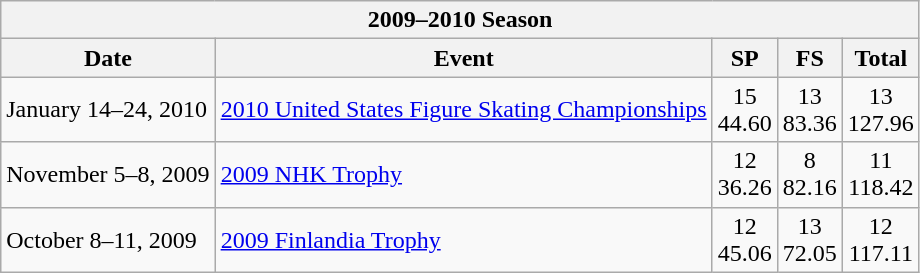<table class="wikitable">
<tr>
<th colspan="5">2009–2010 Season</th>
</tr>
<tr>
<th>Date</th>
<th>Event</th>
<th>SP</th>
<th>FS</th>
<th>Total</th>
</tr>
<tr>
<td>January 14–24, 2010</td>
<td><a href='#'>2010 United States Figure Skating Championships</a></td>
<td style="text-align:center;">15 <br> 44.60</td>
<td style="text-align:center;">13 <br> 83.36</td>
<td style="text-align:center;">13 <br> 127.96</td>
</tr>
<tr>
<td>November 5–8, 2009</td>
<td><a href='#'>2009 NHK Trophy</a></td>
<td style="text-align:center;">12 <br> 36.26</td>
<td style="text-align:center;">8 <br> 82.16</td>
<td style="text-align:center;">11 <br> 118.42</td>
</tr>
<tr>
<td>October 8–11, 2009</td>
<td><a href='#'>2009 Finlandia Trophy</a></td>
<td style="text-align:center;">12 <br> 45.06</td>
<td style="text-align:center;">13 <br> 72.05</td>
<td style="text-align:center;">12 <br>117.11</td>
</tr>
</table>
